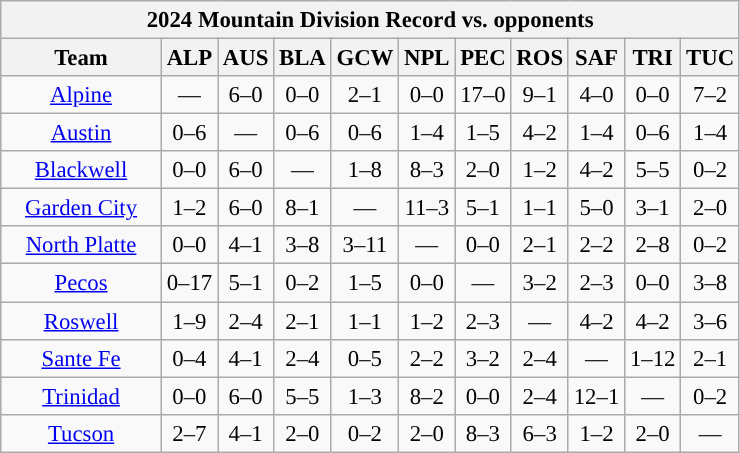<table class="wikitable" style="font-size:95%; text-align:center;">
<tr>
<th colspan=11>2024 Mountain Division Record vs. opponents</th>
</tr>
<tr>
<th style="width:100px;">Team</th>
<th>ALP</th>
<th>AUS</th>
<th>BLA</th>
<th>GCW</th>
<th>NPL</th>
<th>PEC</th>
<th>ROS</th>
<th>SAF</th>
<th>TRI</th>
<th>TUC</th>
</tr>
<tr>
<td><a href='#'>Alpine</a></td>
<td>—</td>
<td>6–0</td>
<td>0–0</td>
<td>2–1</td>
<td>0–0</td>
<td>17–0</td>
<td>9–1</td>
<td>4–0</td>
<td>0–0</td>
<td>7–2</td>
</tr>
<tr>
<td><a href='#'>Austin</a></td>
<td>0–6</td>
<td>—</td>
<td>0–6</td>
<td>0–6</td>
<td>1–4</td>
<td>1–5</td>
<td>4–2</td>
<td>1–4</td>
<td>0–6</td>
<td>1–4</td>
</tr>
<tr>
<td><a href='#'>Blackwell</a></td>
<td>0–0</td>
<td>6–0</td>
<td>—</td>
<td>1–8</td>
<td>8–3</td>
<td>2–0</td>
<td>1–2</td>
<td>4–2</td>
<td>5–5</td>
<td>0–2</td>
</tr>
<tr>
<td><a href='#'>Garden City</a></td>
<td>1–2</td>
<td>6–0</td>
<td>8–1</td>
<td>—</td>
<td>11–3</td>
<td>5–1</td>
<td>1–1</td>
<td>5–0</td>
<td>3–1</td>
<td>2–0</td>
</tr>
<tr>
<td><a href='#'>North Platte</a></td>
<td>0–0</td>
<td>4–1</td>
<td>3–8</td>
<td>3–11</td>
<td>—</td>
<td>0–0</td>
<td>2–1</td>
<td>2–2</td>
<td>2–8</td>
<td>0–2</td>
</tr>
<tr>
<td><a href='#'>Pecos</a></td>
<td>0–17</td>
<td>5–1</td>
<td>0–2</td>
<td>1–5</td>
<td>0–0</td>
<td>—</td>
<td>3–2</td>
<td>2–3</td>
<td>0–0</td>
<td>3–8</td>
</tr>
<tr>
<td><a href='#'>Roswell</a></td>
<td>1–9</td>
<td>2–4</td>
<td>2–1</td>
<td>1–1</td>
<td>1–2</td>
<td>2–3</td>
<td>—</td>
<td>4–2</td>
<td>4–2</td>
<td>3–6</td>
</tr>
<tr>
<td><a href='#'>Sante Fe</a></td>
<td>0–4</td>
<td>4–1</td>
<td>2–4</td>
<td>0–5</td>
<td>2–2</td>
<td>3–2</td>
<td>2–4</td>
<td>—</td>
<td>1–12</td>
<td>2–1</td>
</tr>
<tr>
<td><a href='#'>Trinidad</a></td>
<td>0–0</td>
<td>6–0</td>
<td>5–5</td>
<td>1–3</td>
<td>8–2</td>
<td>0–0</td>
<td>2–4</td>
<td>12–1</td>
<td>—</td>
<td>0–2</td>
</tr>
<tr>
<td><a href='#'>Tucson</a></td>
<td>2–7</td>
<td>4–1</td>
<td>2–0</td>
<td>0–2</td>
<td>2–0</td>
<td>8–3</td>
<td>6–3</td>
<td>1–2</td>
<td>2–0</td>
<td>—</td>
</tr>
</table>
